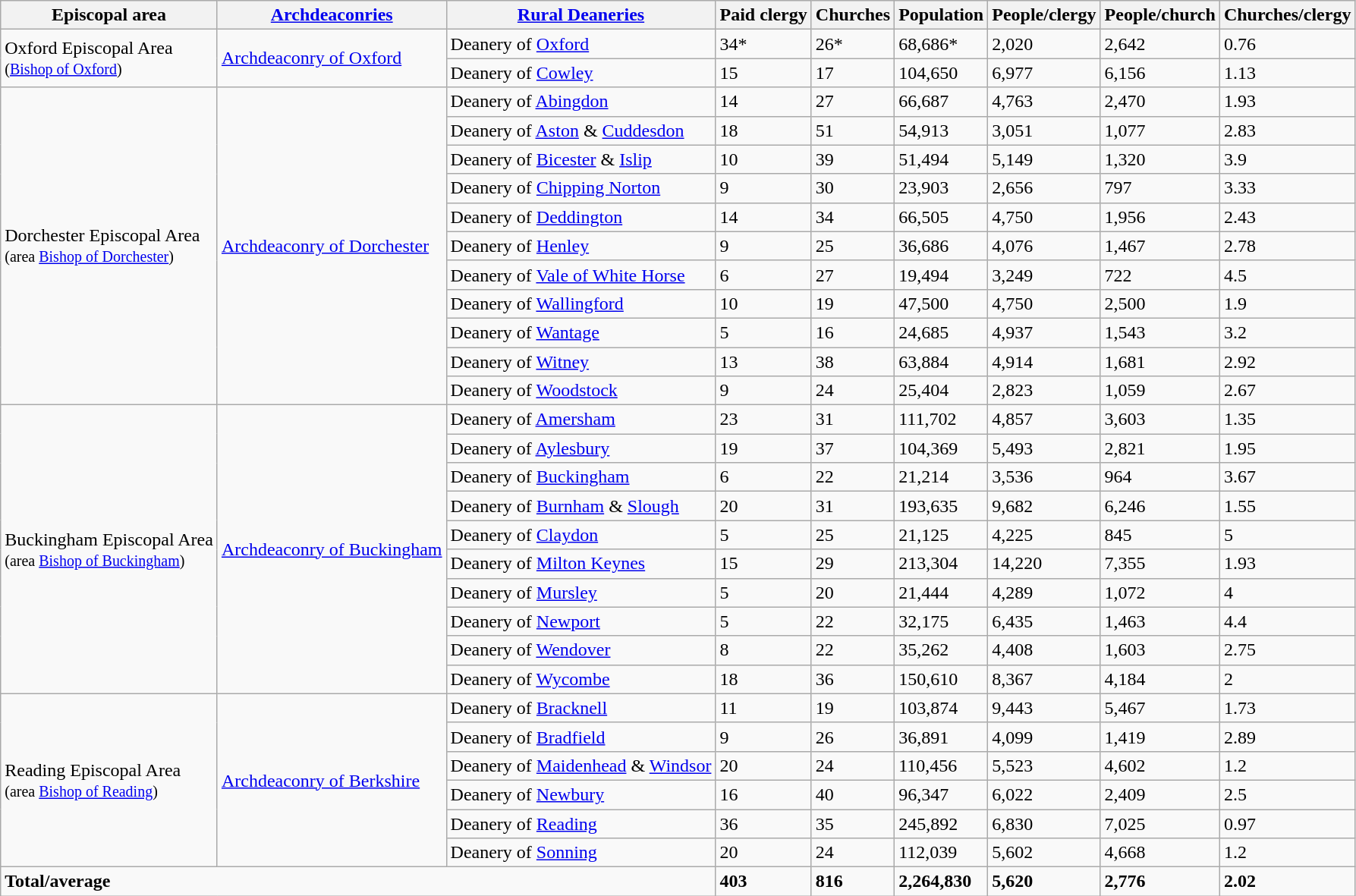<table class="wikitable sortable">
<tr>
<th>Episcopal area</th>
<th><a href='#'>Archdeaconries</a></th>
<th><a href='#'>Rural Deaneries</a></th>
<th>Paid clergy</th>
<th>Churches</th>
<th>Population</th>
<th>People/clergy</th>
<th>People/church</th>
<th>Churches/clergy</th>
</tr>
<tr>
<td rowspan="2">Oxford Episcopal Area<br><small>(<a href='#'>Bishop of Oxford</a>)</small></td>
<td rowspan="2"><a href='#'>Archdeaconry of Oxford</a></td>
<td>Deanery of <a href='#'>Oxford</a></td>
<td>34*</td>
<td>26*</td>
<td>68,686*</td>
<td>2,020</td>
<td>2,642</td>
<td>0.76</td>
</tr>
<tr>
<td>Deanery of <a href='#'>Cowley</a></td>
<td>15</td>
<td>17</td>
<td>104,650</td>
<td>6,977</td>
<td>6,156</td>
<td>1.13</td>
</tr>
<tr>
<td rowspan="11">Dorchester Episcopal Area <br><small>(area <a href='#'>Bishop of Dorchester</a>)</small></td>
<td rowspan="11"><a href='#'>Archdeaconry of Dorchester</a></td>
<td>Deanery of <a href='#'>Abingdon</a></td>
<td>14</td>
<td>27</td>
<td>66,687</td>
<td>4,763</td>
<td>2,470</td>
<td>1.93</td>
</tr>
<tr>
<td>Deanery of <a href='#'>Aston</a> & <a href='#'>Cuddesdon</a></td>
<td>18</td>
<td>51</td>
<td>54,913</td>
<td>3,051</td>
<td>1,077</td>
<td>2.83</td>
</tr>
<tr>
<td>Deanery of <a href='#'>Bicester</a> & <a href='#'>Islip</a></td>
<td>10</td>
<td>39</td>
<td>51,494</td>
<td>5,149</td>
<td>1,320</td>
<td>3.9</td>
</tr>
<tr>
<td>Deanery of <a href='#'>Chipping Norton</a></td>
<td>9</td>
<td>30</td>
<td>23,903</td>
<td>2,656</td>
<td>797</td>
<td>3.33</td>
</tr>
<tr>
<td>Deanery of <a href='#'>Deddington</a></td>
<td>14</td>
<td>34</td>
<td>66,505</td>
<td>4,750</td>
<td>1,956</td>
<td>2.43</td>
</tr>
<tr>
<td>Deanery of <a href='#'>Henley</a></td>
<td>9</td>
<td>25</td>
<td>36,686</td>
<td>4,076</td>
<td>1,467</td>
<td>2.78</td>
</tr>
<tr>
<td>Deanery of <a href='#'>Vale of White Horse</a></td>
<td>6</td>
<td>27</td>
<td>19,494</td>
<td>3,249</td>
<td>722</td>
<td>4.5</td>
</tr>
<tr>
<td>Deanery of <a href='#'>Wallingford</a></td>
<td>10</td>
<td>19</td>
<td>47,500</td>
<td>4,750</td>
<td>2,500</td>
<td>1.9</td>
</tr>
<tr>
<td>Deanery of <a href='#'>Wantage</a></td>
<td>5</td>
<td>16</td>
<td>24,685</td>
<td>4,937</td>
<td>1,543</td>
<td>3.2</td>
</tr>
<tr>
<td>Deanery of <a href='#'>Witney</a></td>
<td>13</td>
<td>38</td>
<td>63,884</td>
<td>4,914</td>
<td>1,681</td>
<td>2.92</td>
</tr>
<tr>
<td>Deanery of <a href='#'>Woodstock</a></td>
<td>9</td>
<td>24</td>
<td>25,404</td>
<td>2,823</td>
<td>1,059</td>
<td>2.67</td>
</tr>
<tr>
<td rowspan="10">Buckingham Episcopal Area <br><small>(area <a href='#'>Bishop of Buckingham</a>)</small></td>
<td rowspan="10"><a href='#'>Archdeaconry of Buckingham</a></td>
<td>Deanery of <a href='#'>Amersham</a></td>
<td>23</td>
<td>31</td>
<td>111,702</td>
<td>4,857</td>
<td>3,603</td>
<td>1.35</td>
</tr>
<tr>
<td>Deanery of <a href='#'>Aylesbury</a></td>
<td>19</td>
<td>37</td>
<td>104,369</td>
<td>5,493</td>
<td>2,821</td>
<td>1.95</td>
</tr>
<tr>
<td>Deanery of <a href='#'>Buckingham</a></td>
<td>6</td>
<td>22</td>
<td>21,214</td>
<td>3,536</td>
<td>964</td>
<td>3.67</td>
</tr>
<tr>
<td>Deanery of <a href='#'>Burnham</a> & <a href='#'>Slough</a></td>
<td>20</td>
<td>31</td>
<td>193,635</td>
<td>9,682</td>
<td>6,246</td>
<td>1.55</td>
</tr>
<tr>
<td>Deanery of <a href='#'>Claydon</a></td>
<td>5</td>
<td>25</td>
<td>21,125</td>
<td>4,225</td>
<td>845</td>
<td>5</td>
</tr>
<tr>
<td>Deanery of <a href='#'>Milton Keynes</a></td>
<td>15</td>
<td>29</td>
<td>213,304</td>
<td>14,220</td>
<td>7,355</td>
<td>1.93</td>
</tr>
<tr>
<td>Deanery of <a href='#'>Mursley</a></td>
<td>5</td>
<td>20</td>
<td>21,444</td>
<td>4,289</td>
<td>1,072</td>
<td>4</td>
</tr>
<tr>
<td>Deanery of <a href='#'>Newport</a></td>
<td>5</td>
<td>22</td>
<td>32,175</td>
<td>6,435</td>
<td>1,463</td>
<td>4.4</td>
</tr>
<tr>
<td>Deanery of <a href='#'>Wendover</a></td>
<td>8</td>
<td>22</td>
<td>35,262</td>
<td>4,408</td>
<td>1,603</td>
<td>2.75</td>
</tr>
<tr>
<td>Deanery of <a href='#'>Wycombe</a></td>
<td>18</td>
<td>36</td>
<td>150,610</td>
<td>8,367</td>
<td>4,184</td>
<td>2</td>
</tr>
<tr>
<td rowspan="6">Reading Episcopal Area <br><small>(area <a href='#'>Bishop of Reading</a>)</small></td>
<td rowspan="6"><a href='#'>Archdeaconry of Berkshire</a></td>
<td>Deanery of <a href='#'>Bracknell</a></td>
<td>11</td>
<td>19</td>
<td>103,874</td>
<td>9,443</td>
<td>5,467</td>
<td>1.73</td>
</tr>
<tr>
<td>Deanery of <a href='#'>Bradfield</a></td>
<td>9</td>
<td>26</td>
<td>36,891</td>
<td>4,099</td>
<td>1,419</td>
<td>2.89</td>
</tr>
<tr>
<td>Deanery of <a href='#'>Maidenhead</a> & <a href='#'>Windsor</a></td>
<td>20</td>
<td>24</td>
<td>110,456</td>
<td>5,523</td>
<td>4,602</td>
<td>1.2</td>
</tr>
<tr>
<td>Deanery of <a href='#'>Newbury</a></td>
<td>16</td>
<td>40</td>
<td>96,347</td>
<td>6,022</td>
<td>2,409</td>
<td>2.5</td>
</tr>
<tr>
<td>Deanery of <a href='#'>Reading</a></td>
<td>36</td>
<td>35</td>
<td>245,892</td>
<td>6,830</td>
<td>7,025</td>
<td>0.97</td>
</tr>
<tr>
<td>Deanery of <a href='#'>Sonning</a></td>
<td>20</td>
<td>24</td>
<td>112,039</td>
<td>5,602</td>
<td>4,668</td>
<td>1.2</td>
</tr>
<tr>
<td colspan="3"><strong>Total/average</strong></td>
<td><strong>403</strong></td>
<td><strong>816</strong></td>
<td><strong>2,264,830</strong></td>
<td><strong>5,620</strong></td>
<td><strong>2,776</strong></td>
<td><strong>2.02</strong></td>
</tr>
</table>
